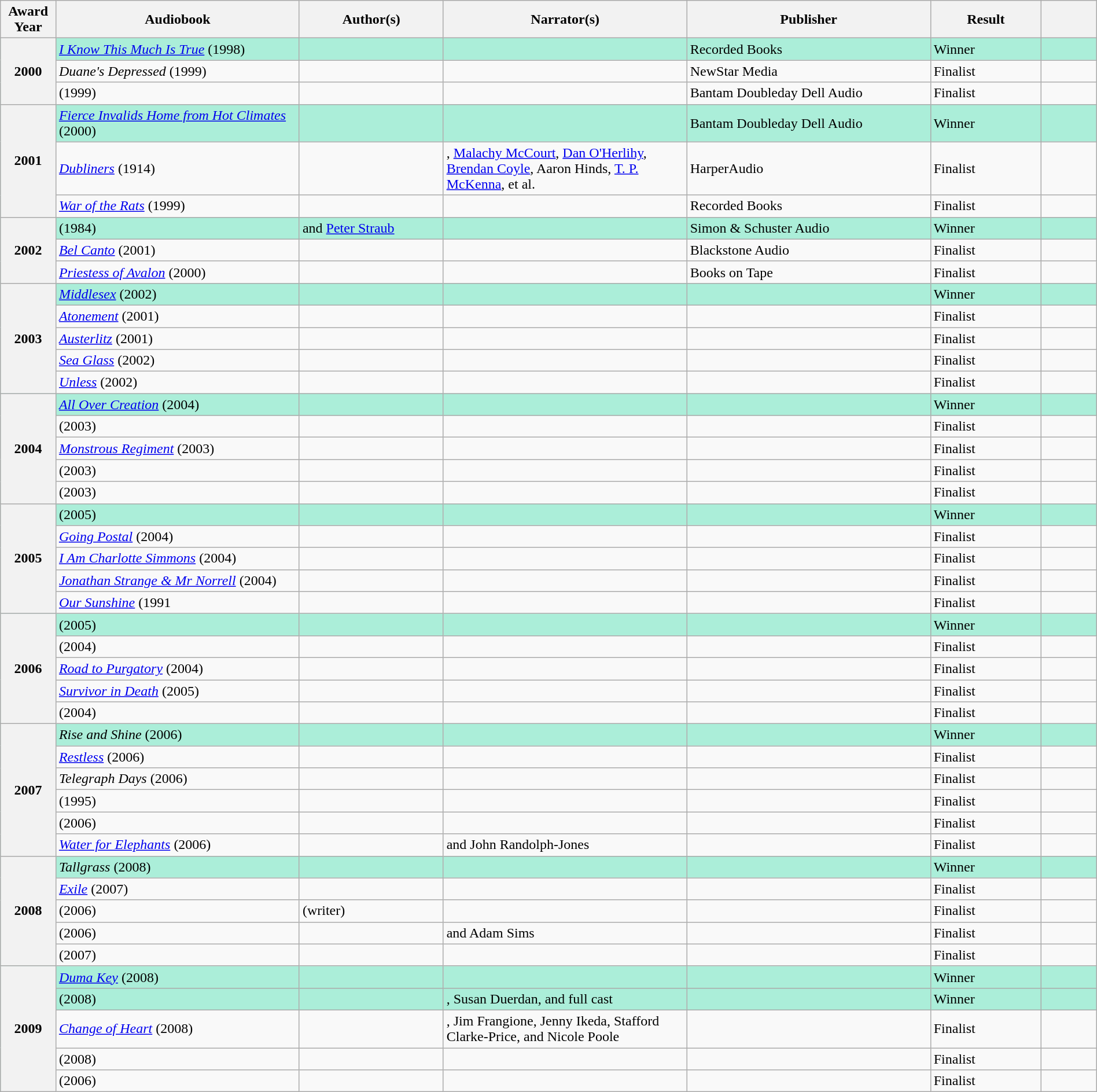<table class="wikitable sortable mw-collapsible" style="width:100%">
<tr>
<th scope="col" style=width:5%>Award Year</th>
<th scope="col" style=width:22%>Audiobook</th>
<th scope="col" style=width:13%>Author(s)</th>
<th scope="col" style=width:22%>Narrator(s)</th>
<th scope="col" style=width:22%>Publisher</th>
<th scope="col" style=width:10%>Result</th>
<th scope="col" style=width:5%></th>
</tr>
<tr style="background:#ABEED9">
<th rowspan="3">2000<br></th>
<td><em><a href='#'>I Know This Much Is True</a></em> (1998)</td>
<td></td>
<td></td>
<td>Recorded Books</td>
<td>Winner</td>
<td></td>
</tr>
<tr>
<td><em>Duane's Depressed</em> (1999)</td>
<td></td>
<td></td>
<td>NewStar Media</td>
<td>Finalist</td>
<td></td>
</tr>
<tr>
<td><em></em> (1999)</td>
<td></td>
<td></td>
<td>Bantam Doubleday Dell Audio</td>
<td>Finalist</td>
<td></td>
</tr>
<tr style="background:#ABEED9">
<th rowspan="3">2001<br></th>
<td><em><a href='#'>Fierce Invalids Home from Hot Climates</a></em> (2000)</td>
<td></td>
<td></td>
<td>Bantam Doubleday Dell Audio</td>
<td>Winner</td>
<td></td>
</tr>
<tr>
<td><em><a href='#'>Dubliners</a></em> (1914)</td>
<td></td>
<td>, <a href='#'>Malachy McCourt</a>, <a href='#'>Dan O'Herlihy</a>, <a href='#'>Brendan Coyle</a>, Aaron Hinds, <a href='#'>T. P. McKenna</a>, et al.</td>
<td>HarperAudio</td>
<td>Finalist</td>
<td></td>
</tr>
<tr>
<td><em><a href='#'>War of the Rats</a></em> (1999)</td>
<td></td>
<td></td>
<td>Recorded Books</td>
<td>Finalist</td>
<td></td>
</tr>
<tr style="background:#ABEED9">
<th rowspan="3">2002<br></th>
<td><em></em> (1984)</td>
<td> and <a href='#'>Peter Straub</a></td>
<td></td>
<td>Simon & Schuster Audio</td>
<td>Winner</td>
<td></td>
</tr>
<tr>
<td><em><a href='#'>Bel Canto</a></em> (2001)</td>
<td></td>
<td></td>
<td>Blackstone Audio</td>
<td>Finalist</td>
<td></td>
</tr>
<tr>
<td><em><a href='#'>Priestess of Avalon</a></em> (2000)</td>
<td></td>
<td></td>
<td>Books on Tape</td>
<td>Finalist</td>
<td></td>
</tr>
<tr style="background:#ABEED9">
<th rowspan="5">2003<br></th>
<td><em><a href='#'>Middlesex</a></em> (2002)</td>
<td></td>
<td></td>
<td></td>
<td>Winner</td>
<td></td>
</tr>
<tr>
<td><em><a href='#'>Atonement</a></em> (2001)</td>
<td></td>
<td></td>
<td></td>
<td>Finalist</td>
<td></td>
</tr>
<tr>
<td><em><a href='#'>Austerlitz</a></em> (2001)</td>
<td></td>
<td></td>
<td></td>
<td>Finalist</td>
<td></td>
</tr>
<tr>
<td><em><a href='#'>Sea Glass</a></em> (2002)</td>
<td></td>
<td></td>
<td></td>
<td>Finalist</td>
<td></td>
</tr>
<tr>
<td><em><a href='#'>Unless</a></em> (2002)</td>
<td></td>
<td></td>
<td></td>
<td>Finalist</td>
<td></td>
</tr>
<tr style="background:#ABEED9">
<th rowspan="5">2004<br></th>
<td><em><a href='#'>All Over Creation</a></em> (2004)</td>
<td></td>
<td></td>
<td></td>
<td>Winner</td>
<td></td>
</tr>
<tr>
<td><em></em> (2003)</td>
<td></td>
<td></td>
<td></td>
<td>Finalist</td>
<td></td>
</tr>
<tr>
<td><em><a href='#'>Monstrous Regiment</a></em> (2003)</td>
<td></td>
<td></td>
<td></td>
<td>Finalist</td>
<td></td>
</tr>
<tr>
<td><em></em> (2003)</td>
<td></td>
<td></td>
<td></td>
<td>Finalist</td>
<td></td>
</tr>
<tr>
<td><em></em> (2003)</td>
<td></td>
<td></td>
<td></td>
<td>Finalist</td>
<td></td>
</tr>
<tr style="background:#ABEED9">
<th rowspan="5">2005<br></th>
<td><em></em> (2005)</td>
<td></td>
<td></td>
<td></td>
<td>Winner</td>
<td></td>
</tr>
<tr>
<td><em><a href='#'>Going Postal</a></em> (2004)</td>
<td></td>
<td></td>
<td></td>
<td>Finalist</td>
<td></td>
</tr>
<tr>
<td><em><a href='#'>I Am Charlotte Simmons</a></em> (2004)</td>
<td></td>
<td></td>
<td></td>
<td>Finalist</td>
<td></td>
</tr>
<tr>
<td><em><a href='#'>Jonathan Strange & Mr Norrell</a></em> (2004)</td>
<td></td>
<td></td>
<td></td>
<td>Finalist</td>
<td></td>
</tr>
<tr>
<td><em><a href='#'>Our Sunshine</a></em> (1991</td>
<td></td>
<td></td>
<td></td>
<td>Finalist</td>
<td></td>
</tr>
<tr style="background:#ABEED9">
<th rowspan="5">2006<br></th>
<td><em></em> (2005)</td>
<td></td>
<td></td>
<td></td>
<td>Winner</td>
<td></td>
</tr>
<tr>
<td><em></em> (2004)</td>
<td></td>
<td></td>
<td></td>
<td>Finalist</td>
<td></td>
</tr>
<tr>
<td><em><a href='#'>Road to Purgatory</a></em> (2004)</td>
<td></td>
<td></td>
<td></td>
<td>Finalist</td>
<td></td>
</tr>
<tr>
<td><em><a href='#'>Survivor in Death</a></em> (2005)</td>
<td></td>
<td></td>
<td></td>
<td>Finalist</td>
<td></td>
</tr>
<tr>
<td><em></em> (2004)</td>
<td></td>
<td></td>
<td></td>
<td>Finalist</td>
<td></td>
</tr>
<tr style="background:#ABEED9">
<th rowspan="6">2007<br></th>
<td><em>Rise and Shine</em> (2006)</td>
<td></td>
<td></td>
<td></td>
<td>Winner</td>
<td></td>
</tr>
<tr>
<td><em><a href='#'>Restless</a></em> (2006)</td>
<td></td>
<td></td>
<td></td>
<td>Finalist</td>
<td></td>
</tr>
<tr>
<td><em>Telegraph Days</em> (2006)</td>
<td></td>
<td></td>
<td></td>
<td>Finalist</td>
<td></td>
</tr>
<tr>
<td><em></em> (1995)</td>
<td></td>
<td></td>
<td></td>
<td>Finalist</td>
<td></td>
</tr>
<tr>
<td><em></em> (2006)</td>
<td></td>
<td></td>
<td></td>
<td>Finalist</td>
<td></td>
</tr>
<tr>
<td><em><a href='#'>Water for Elephants</a></em> (2006)</td>
<td></td>
<td> and John Randolph-Jones</td>
<td></td>
<td>Finalist</td>
<td></td>
</tr>
<tr style="background:#ABEED9">
<th rowspan="5">2008<br></th>
<td><em>Tallgrass</em> (2008)</td>
<td></td>
<td></td>
<td></td>
<td>Winner</td>
<td></td>
</tr>
<tr>
<td><em><a href='#'>Exile</a></em> (2007)</td>
<td></td>
<td></td>
<td></td>
<td>Finalist</td>
<td></td>
</tr>
<tr>
<td><em></em> (2006)</td>
<td>(writer)</td>
<td></td>
<td></td>
<td>Finalist</td>
<td></td>
</tr>
<tr>
<td><em></em> (2006)</td>
<td></td>
<td> and Adam Sims</td>
<td></td>
<td>Finalist</td>
<td></td>
</tr>
<tr>
<td><em></em> (2007)</td>
<td></td>
<td></td>
<td></td>
<td>Finalist</td>
<td></td>
</tr>
<tr style="background:#ABEED9">
<th rowspan="5">2009<br></th>
<td><em><a href='#'>Duma Key</a></em> (2008)</td>
<td></td>
<td></td>
<td></td>
<td>Winner</td>
<td></td>
</tr>
<tr style="background:#ABEED9">
<td><em></em> (2008)</td>
<td></td>
<td>, Susan Duerdan, and full cast</td>
<td></td>
<td>Winner</td>
<td></td>
</tr>
<tr>
<td><em><a href='#'>Change of Heart</a></em> (2008)</td>
<td></td>
<td>, Jim Frangione, Jenny Ikeda, Stafford Clarke-Price, and Nicole Poole</td>
<td></td>
<td>Finalist</td>
<td></td>
</tr>
<tr>
<td><em></em> (2008)</td>
<td></td>
<td></td>
<td></td>
<td>Finalist</td>
<td></td>
</tr>
<tr>
<td><em></em> (2006)</td>
<td></td>
<td></td>
<td></td>
<td>Finalist</td>
<td></td>
</tr>
</table>
